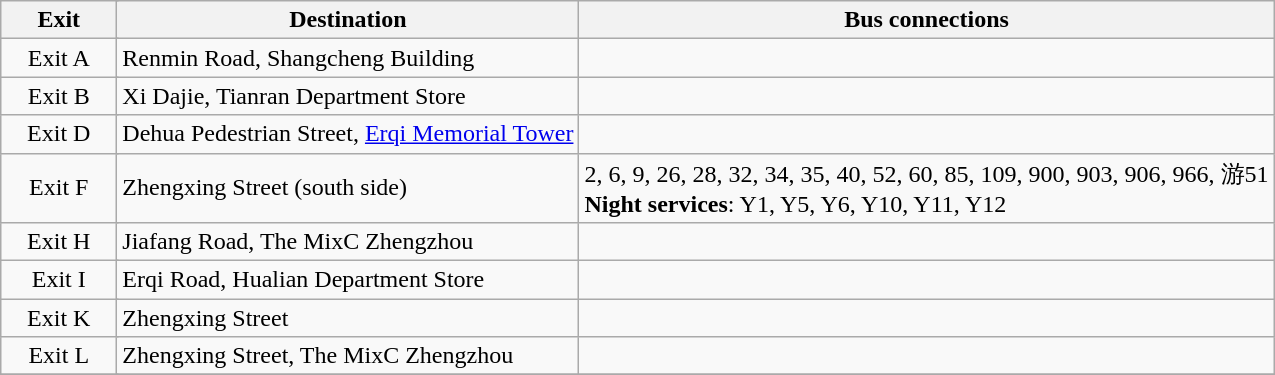<table class=wikitable>
<tr>
<th style="width:70px" colspan=3>Exit</th>
<th>Destination</th>
<th>Bus connections</th>
</tr>
<tr>
<td align=center colspan=3>Exit A</td>
<td>Renmin Road, Shangcheng Building</td>
<td></td>
</tr>
<tr>
<td align=center colspan=3>Exit B</td>
<td>Xi Dajie, Tianran Department Store</td>
<td></td>
</tr>
<tr>
<td align=center colspan=3>Exit D</td>
<td>Dehua Pedestrian Street, <a href='#'>Erqi Memorial Tower</a></td>
<td></td>
</tr>
<tr>
<td align=center colspan=3>Exit F</td>
<td>Zhengxing Street (south side)</td>
<td>2, 6, 9, 26, 28, 32, 34, 35, 40, 52, 60, 85, 109, 900, 903, 906, 966, 游51<br><strong>Night services</strong>: Y1, Y5, Y6, Y10, Y11, Y12</td>
</tr>
<tr>
<td align=center colspan=3>Exit H</td>
<td>Jiafang Road, The MixC Zhengzhou</td>
<td></td>
</tr>
<tr>
<td align=center colspan=3>Exit I</td>
<td>Erqi Road, Hualian Department Store</td>
<td></td>
</tr>
<tr>
<td align=center colspan=3>Exit K</td>
<td>Zhengxing Street</td>
<td></td>
</tr>
<tr>
<td align=center colspan=3>Exit L</td>
<td>Zhengxing Street, The MixC Zhengzhou</td>
<td></td>
</tr>
<tr>
</tr>
</table>
